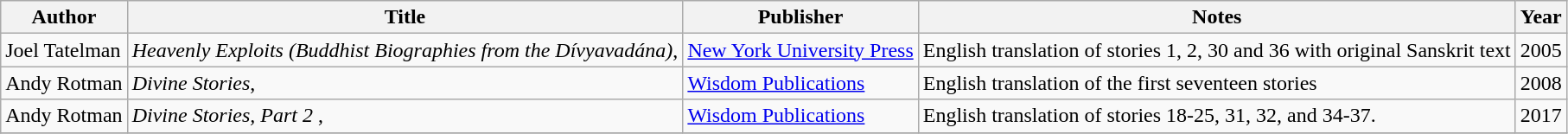<table class="wikitable">
<tr>
<th>Author</th>
<th>Title</th>
<th>Publisher</th>
<th>Notes</th>
<th>Year</th>
</tr>
<tr>
<td>Joel Tatelman</td>
<td><em>Heavenly Exploits (Buddhist Biographies from the Dívyavadána)</em>, </td>
<td><a href='#'>New York University Press</a></td>
<td>English translation of stories 1, 2, 30 and 36 with original Sanskrit text</td>
<td>2005</td>
</tr>
<tr>
<td>Andy Rotman</td>
<td><em>Divine Stories</em>, </td>
<td><a href='#'>Wisdom Publications</a></td>
<td>English translation of the first seventeen stories</td>
<td>2008</td>
</tr>
<tr>
<td>Andy Rotman</td>
<td><em>Divine Stories, Part 2 </em>, </td>
<td><a href='#'>Wisdom Publications</a></td>
<td>English translation of stories 18-25, 31, 32, and 34-37.</td>
<td>2017</td>
</tr>
<tr>
</tr>
</table>
